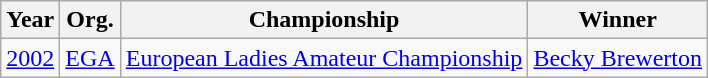<table class="wikitable sortable">
<tr>
<th>Year</th>
<th><abbr>Org.</abbr></th>
<th>Championship</th>
<th>Winner</th>
</tr>
<tr>
<td align=center><a href='#'>2002</a></td>
<td align=center><a href='#'>EGA</a></td>
<td><a href='#'>European Ladies Amateur Championship</a></td>
<td> <a href='#'>Becky Brewerton</a></td>
</tr>
</table>
